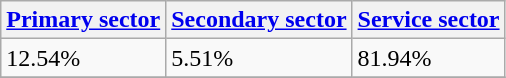<table class="wikitable" border="1">
<tr>
<th><a href='#'>Primary sector</a></th>
<th><a href='#'>Secondary sector</a></th>
<th><a href='#'>Service sector</a></th>
</tr>
<tr>
<td>12.54%</td>
<td>5.51%</td>
<td>81.94%</td>
</tr>
<tr>
</tr>
</table>
